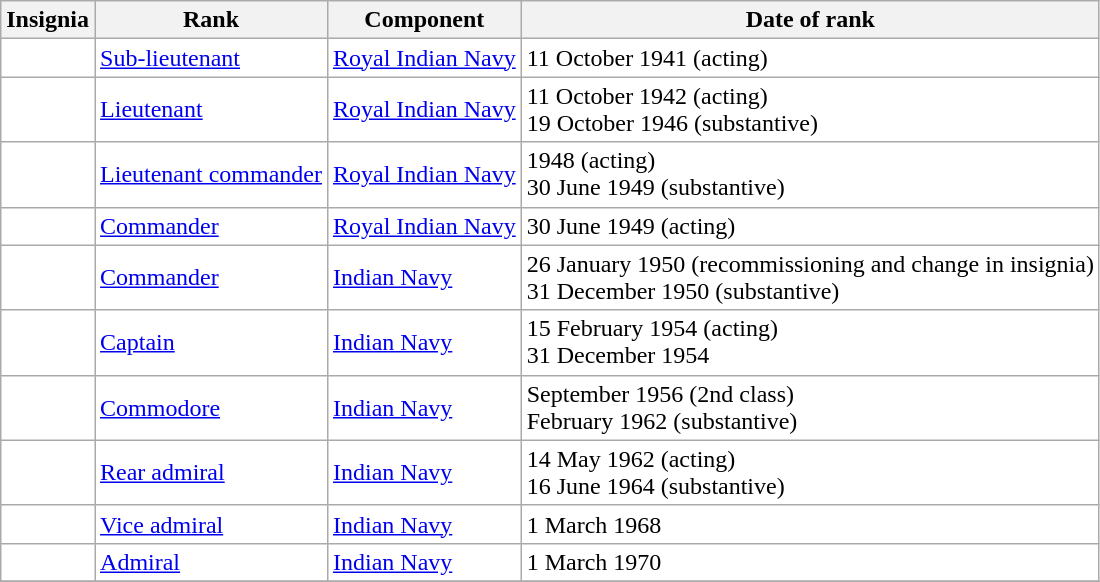<table class="wikitable" style="background:white">
<tr>
<th>Insignia</th>
<th>Rank</th>
<th>Component</th>
<th>Date of rank</th>
</tr>
<tr>
<td align="center"></td>
<td><a href='#'>Sub-lieutenant</a></td>
<td><a href='#'>Royal Indian Navy</a></td>
<td>11 October 1941 (acting)</td>
</tr>
<tr>
<td align="center"></td>
<td><a href='#'>Lieutenant</a></td>
<td><a href='#'>Royal Indian Navy</a></td>
<td>11 October 1942 (acting)<br>19 October 1946 (substantive)</td>
</tr>
<tr>
<td align="center"></td>
<td><a href='#'>Lieutenant commander</a></td>
<td><a href='#'>Royal Indian Navy</a></td>
<td>1948 (acting)<br>30 June 1949 (substantive)</td>
</tr>
<tr>
<td align="center"></td>
<td><a href='#'>Commander</a></td>
<td><a href='#'>Royal Indian Navy</a></td>
<td>30 June 1949 (acting)</td>
</tr>
<tr>
<td align="center"></td>
<td><a href='#'>Commander</a></td>
<td><a href='#'>Indian Navy</a></td>
<td>26 January 1950 (recommissioning and change in insignia)<br>31 December 1950 (substantive)</td>
</tr>
<tr>
<td align="center"> </td>
<td><a href='#'>Captain</a></td>
<td><a href='#'>Indian Navy</a></td>
<td>15 February 1954 (acting)<br>31 December 1954</td>
</tr>
<tr>
<td align="center"> </td>
<td><a href='#'>Commodore</a></td>
<td><a href='#'>Indian Navy</a></td>
<td>September 1956 (2nd class)<br>February 1962 (substantive)</td>
</tr>
<tr>
<td align="center"> </td>
<td><a href='#'>Rear admiral</a></td>
<td><a href='#'>Indian Navy</a></td>
<td>14 May 1962 (acting)<br>16 June 1964 (substantive)</td>
</tr>
<tr>
<td align="center"> </td>
<td><a href='#'>Vice admiral</a></td>
<td><a href='#'>Indian Navy</a></td>
<td>1 March 1968</td>
</tr>
<tr>
<td align="center"> </td>
<td><a href='#'>Admiral</a></td>
<td><a href='#'>Indian Navy</a></td>
<td>1 March 1970</td>
</tr>
<tr>
</tr>
</table>
